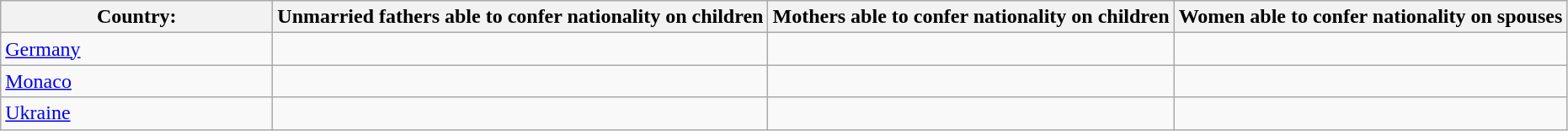<table class="wikitable" style="margin: 1em 1em 1em 0;">
<tr style="text-align:center;">
<th scope="col" style="width: 13em;">Country:</th>
<th scope="col">Unmarried fathers able to confer nationality on children</th>
<th scope="col">Mothers able to confer nationality on children</th>
<th scope="col">Women able to confer nationality on spouses</th>
</tr>
<tr>
<td> <a href='#'>Germany</a></td>
<td></td>
<td></td>
<td></td>
</tr>
<tr>
<td> <a href='#'>Monaco</a></td>
<td></td>
<td></td>
<td></td>
</tr>
<tr>
<td> <a href='#'>Ukraine</a></td>
<td></td>
<td></td>
<td></td>
</tr>
</table>
